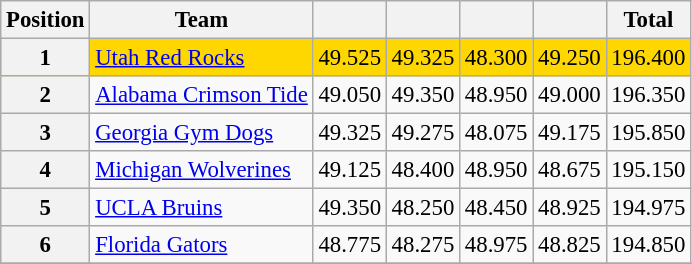<table class="wikitable sortable" style="text-align:center; font-size:95%">
<tr>
<th scope=col>Position</th>
<th scope=col>Team</th>
<th scope=col></th>
<th scope=col></th>
<th scope=col></th>
<th scope=col></th>
<th scope=col>Total</th>
</tr>
<tr bgcolor=gold>
<th scope=row>1</th>
<td align=left><a href='#'>Utah Red Rocks</a></td>
<td>49.525</td>
<td>49.325</td>
<td>48.300</td>
<td>49.250</td>
<td>196.400</td>
</tr>
<tr>
<th scope=row>2</th>
<td align=left><a href='#'>Alabama Crimson Tide</a></td>
<td>49.050</td>
<td>49.350</td>
<td>48.950</td>
<td>49.000</td>
<td>196.350</td>
</tr>
<tr>
<th scope=row>3</th>
<td align=left><a href='#'>Georgia Gym Dogs</a></td>
<td>49.325</td>
<td>49.275</td>
<td>48.075</td>
<td>49.175</td>
<td>195.850</td>
</tr>
<tr>
<th scope=row>4</th>
<td align=left><a href='#'>Michigan Wolverines</a></td>
<td>49.125</td>
<td>48.400</td>
<td>48.950</td>
<td>48.675</td>
<td>195.150</td>
</tr>
<tr>
<th scope=row>5</th>
<td align=left><a href='#'>UCLA Bruins</a></td>
<td>49.350</td>
<td>48.250</td>
<td>48.450</td>
<td>48.925</td>
<td>194.975</td>
</tr>
<tr>
<th scope=row>6</th>
<td align=left><a href='#'>Florida Gators</a></td>
<td>48.775</td>
<td>48.275</td>
<td>48.975</td>
<td>48.825</td>
<td>194.850</td>
</tr>
<tr>
</tr>
</table>
